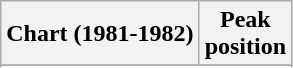<table class="wikitable sortable plainrowheaders">
<tr>
<th scope="col">Chart (1981-1982)</th>
<th scope="col">Peak<br>position</th>
</tr>
<tr>
</tr>
<tr>
</tr>
<tr>
</tr>
<tr>
</tr>
<tr>
</tr>
</table>
